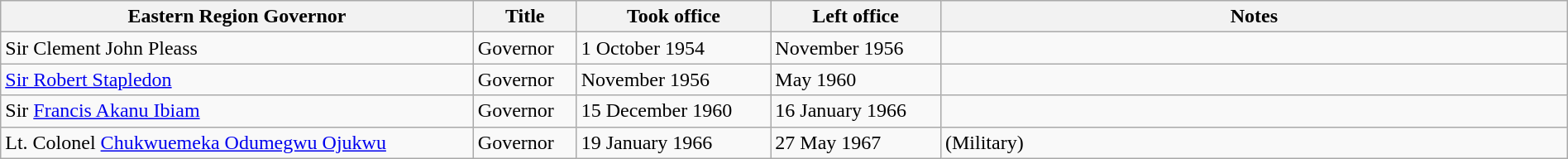<table class="wikitable" border="1" style="width:100%; margin:auto; text-align:left">
<tr>
<th>Eastern Region Governor</th>
<th>Title</th>
<th>Took office</th>
<th>Left office</th>
<th width="40%">Notes</th>
</tr>
<tr -valign="top">
<td>Sir Clement John Pleass</td>
<td>Governor</td>
<td>1 October 1954</td>
<td>November 1956</td>
<td></td>
</tr>
<tr -valign="top">
<td><a href='#'>Sir Robert Stapledon</a></td>
<td>Governor</td>
<td>November 1956</td>
<td>May 1960</td>
<td></td>
</tr>
<tr -valign="top">
<td>Sir <a href='#'>Francis Akanu Ibiam</a></td>
<td>Governor</td>
<td>15 December 1960</td>
<td>16 January 1966</td>
<td></td>
</tr>
<tr -valign="top">
<td>Lt. Colonel <a href='#'>Chukwuemeka Odumegwu Ojukwu</a></td>
<td>Governor</td>
<td>19 January 1966</td>
<td>27 May 1967</td>
<td>(Military)</td>
</tr>
</table>
